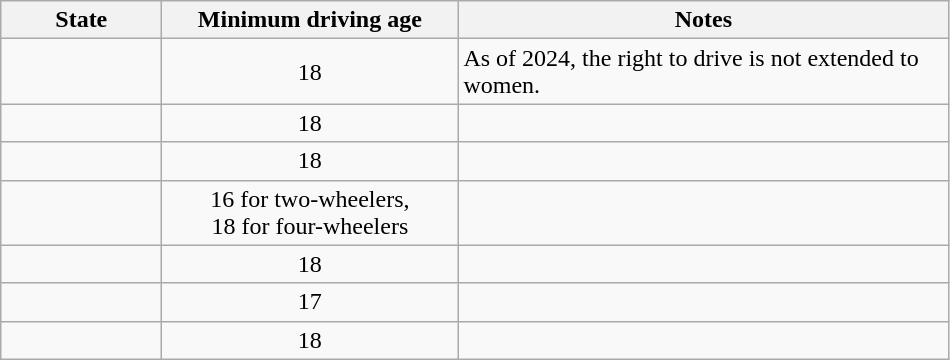<table class="wikitable sortable">
<tr>
<th width="100">State</th>
<th width="190">Minimum driving age</th>
<th width="320">Notes</th>
</tr>
<tr>
<td></td>
<td style="text-align:center;">18</td>
<td>As of 2024, the right to drive is not extended to women. </td>
</tr>
<tr>
<td></td>
<td style="text-align:center;">18</td>
<td></td>
</tr>
<tr>
<td></td>
<td style="text-align:center;">18</td>
<td></td>
</tr>
<tr>
<td></td>
<td style="text-align:center;">16 for two-wheelers,<br>18 for four-wheelers</td>
<td></td>
</tr>
<tr>
<td></td>
<td style="text-align:center;">18</td>
<td></td>
</tr>
<tr>
<td></td>
<td style="text-align:center;">17</td>
<td></td>
</tr>
<tr>
<td></td>
<td style="text-align:center;">18</td>
<td></td>
</tr>
</table>
